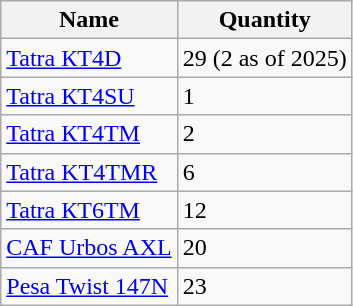<table class="wikitable">
<tr>
<th>Name</th>
<th>Quantity</th>
</tr>
<tr>
<td><a href='#'>Tatra КТ4D</a></td>
<td>29 (2 as of 2025)</td>
</tr>
<tr>
<td><a href='#'>Tatra КТ4SU</a></td>
<td>1</td>
</tr>
<tr>
<td><a href='#'>Tatra КТ4TM</a></td>
<td>2</td>
</tr>
<tr>
<td><a href='#'>Tatra KT4TMR</a></td>
<td>6</td>
</tr>
<tr>
<td><a href='#'>Tatra КТ6TМ</a></td>
<td>12</td>
</tr>
<tr>
<td><a href='#'>CAF Urbos AXL</a></td>
<td>20</td>
</tr>
<tr>
<td><a href='#'>Pesa Twist 147N</a></td>
<td>23</td>
</tr>
</table>
